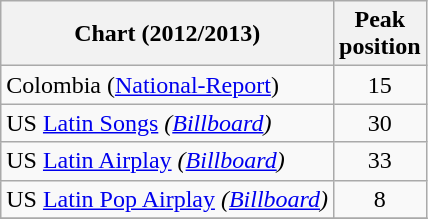<table class="wikitable sortable">
<tr>
<th>Chart (2012/2013)</th>
<th>Peak<br>position</th>
</tr>
<tr>
<td>Colombia (<a href='#'>National-Report</a>)</td>
<td align="center">15</td>
</tr>
<tr>
<td>US <a href='#'>Latin Songs</a> <em>(<a href='#'>Billboard</a>)</em></td>
<td align="center">30</td>
</tr>
<tr>
<td>US <a href='#'>Latin Airplay</a> <em>(<a href='#'>Billboard</a>)</em> </td>
<td align="center">33</td>
</tr>
<tr>
<td>US <a href='#'>Latin Pop Airplay</a> <em>(<a href='#'>Billboard</a>)</em> </td>
<td align="center">8</td>
</tr>
<tr>
</tr>
</table>
